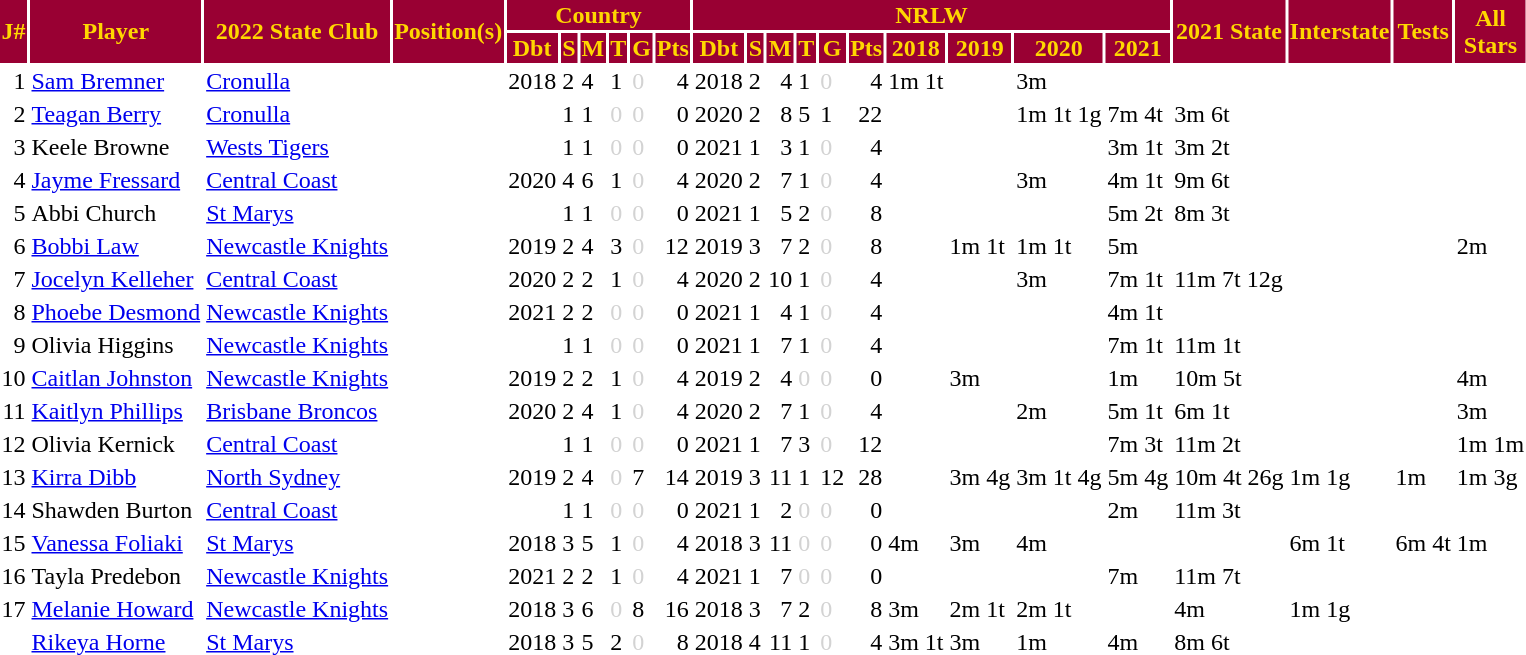<table>
<tr style="background:#990033; color:#ffd700">
<th rowspan=2>J#</th>
<th rowspan=2>Player</th>
<th rowspan=2>2022 State Club</th>
<th rowspan=2>Position(s)</th>
<th colspan=6>Country</th>
<th colspan=10>NRLW</th>
<th rowspan=2>2021 State</th>
<th rowspan=2>Interstate</th>
<th rowspan=2>Tests</th>
<th rowspan=2>All <br> Stars</th>
</tr>
<tr style="background:#990033; color:#ffd700">
<th>Dbt</th>
<th>S</th>
<th>M</th>
<th>T</th>
<th>G</th>
<th>Pts</th>
<th>Dbt</th>
<th>S</th>
<th>M</th>
<th>T</th>
<th>G</th>
<th>Pts</th>
<th>2018</th>
<th>2019</th>
<th>2020</th>
<th>2021</th>
</tr>
<tr>
<td align=right>1</td>
<td align=left><a href='#'>Sam Bremner</a></td>
<td align=left> <a href='#'>Cronulla</a></td>
<td></td>
<td>2018</td>
<td>2</td>
<td>4</td>
<td>1</td>
<td style="color:lightgray">0</td>
<td align=right>4</td>
<td>2018</td>
<td>2</td>
<td align=right>4</td>
<td>1</td>
<td style="color:lightgray">0</td>
<td align=right>4</td>
<td align=left> 1m 1t</td>
<td></td>
<td align=left> 3m</td>
<td></td>
<td></td>
<td></td>
<td></td>
<td></td>
</tr>
<tr>
<td align=right>2</td>
<td align=left><a href='#'>Teagan Berry</a></td>
<td align=left> <a href='#'>Cronulla</a></td>
<td></td>
<td></td>
<td>1</td>
<td>1</td>
<td style="color:lightgray">0</td>
<td style="color:lightgray">0</td>
<td align=right>0</td>
<td>2020</td>
<td>2</td>
<td align=right>8</td>
<td>5</td>
<td>1</td>
<td align=right>22</td>
<td></td>
<td></td>
<td align=left> 1m 1t 1g</td>
<td align=left> 7m 4t</td>
<td align=left> 3m 6t</td>
<td></td>
<td></td>
<td></td>
</tr>
<tr>
<td align=right>3</td>
<td align=left>Keele Browne</td>
<td align=left> <a href='#'>Wests Tigers</a></td>
<td></td>
<td></td>
<td>1</td>
<td>1</td>
<td style="color:lightgray">0</td>
<td style="color:lightgray">0</td>
<td align=right>0</td>
<td>2021</td>
<td>1</td>
<td align=right>3</td>
<td>1</td>
<td style="color:lightgray">0</td>
<td align=right>4</td>
<td></td>
<td></td>
<td></td>
<td align=left> 3m 1t</td>
<td align=left> 3m 2t</td>
<td></td>
<td></td>
<td></td>
</tr>
<tr>
<td align=right>4</td>
<td align=left><a href='#'>Jayme Fressard</a></td>
<td align=left> <a href='#'>Central Coast</a></td>
<td></td>
<td>2020</td>
<td>4</td>
<td>6</td>
<td>1</td>
<td style="color:lightgray">0</td>
<td align=right>4</td>
<td>2020</td>
<td>2</td>
<td align=right>7</td>
<td>1</td>
<td style="color:lightgray">0</td>
<td align=right>4</td>
<td></td>
<td></td>
<td align=left> 3m</td>
<td align=left> 4m 1t</td>
<td align=left> 9m 6t</td>
<td></td>
<td></td>
<td></td>
</tr>
<tr>
<td align=right>5</td>
<td align=left>Abbi Church</td>
<td align=left> <a href='#'>St Marys</a></td>
<td></td>
<td></td>
<td>1</td>
<td>1</td>
<td style="color:lightgray">0</td>
<td style="color:lightgray">0</td>
<td align=right>0</td>
<td>2021</td>
<td>1</td>
<td align=right>5</td>
<td>2</td>
<td style="color:lightgray">0</td>
<td align=right>8</td>
<td></td>
<td></td>
<td></td>
<td align=left> 5m 2t</td>
<td align=left> 8m 3t</td>
<td></td>
<td></td>
<td></td>
</tr>
<tr>
<td align=right>6</td>
<td align=left><a href='#'>Bobbi Law</a></td>
<td align=left> <a href='#'>Newcastle Knights</a></td>
<td></td>
<td>2019</td>
<td>2</td>
<td>4</td>
<td>3</td>
<td style="color:lightgray">0</td>
<td align=right>12</td>
<td>2019</td>
<td>3</td>
<td align=right>7</td>
<td>2</td>
<td style="color:lightgray">0</td>
<td align=right>8</td>
<td></td>
<td align=left> 1m 1t</td>
<td align=left> 1m 1t</td>
<td align=left> 5m</td>
<td></td>
<td></td>
<td></td>
<td align=left> 2m</td>
</tr>
<tr>
<td align=right>7</td>
<td align=left><a href='#'>Jocelyn Kelleher</a></td>
<td align=left> <a href='#'>Central Coast</a></td>
<td></td>
<td>2020</td>
<td>2</td>
<td>2</td>
<td>1</td>
<td style="color:lightgray">0</td>
<td align=right>4</td>
<td>2020</td>
<td>2</td>
<td align=right>10</td>
<td>1</td>
<td style="color:lightgray">0</td>
<td align=right>4</td>
<td></td>
<td></td>
<td align=left> 3m</td>
<td align=left> 7m 1t</td>
<td align=left> 11m 7t 12g</td>
<td></td>
<td></td>
<td></td>
</tr>
<tr>
<td align=right>8</td>
<td align=left><a href='#'>Phoebe Desmond</a></td>
<td align=left> <a href='#'>Newcastle Knights</a></td>
<td></td>
<td>2021</td>
<td>2</td>
<td>2</td>
<td style="color:lightgray">0</td>
<td style="color:lightgray">0</td>
<td align=right>0</td>
<td>2021</td>
<td>1</td>
<td align=right>4</td>
<td>1</td>
<td style="color:lightgray">0</td>
<td align=right>4</td>
<td></td>
<td></td>
<td></td>
<td align=left> 4m 1t</td>
<td></td>
<td></td>
<td></td>
<td></td>
</tr>
<tr>
<td align=right>9</td>
<td align=left>Olivia Higgins</td>
<td align=left> <a href='#'>Newcastle Knights</a></td>
<td></td>
<td></td>
<td>1</td>
<td>1</td>
<td style="color:lightgray">0</td>
<td style="color:lightgray">0</td>
<td align=right>0</td>
<td>2021</td>
<td>1</td>
<td align=right>7</td>
<td>1</td>
<td style="color:lightgray">0</td>
<td align=right>4</td>
<td></td>
<td></td>
<td></td>
<td align=left> 7m 1t</td>
<td align=left> 11m 1t</td>
<td></td>
<td></td>
<td></td>
</tr>
<tr>
<td align=right>10</td>
<td align=left><a href='#'>Caitlan Johnston</a></td>
<td align=left> <a href='#'>Newcastle Knights</a></td>
<td></td>
<td>2019</td>
<td>2</td>
<td>2</td>
<td>1</td>
<td style="color:lightgray">0</td>
<td align=right>4</td>
<td>2019</td>
<td>2</td>
<td align=right>4</td>
<td style="color:lightgray">0</td>
<td style="color:lightgray">0</td>
<td align=right>0</td>
<td></td>
<td align=left> 3m</td>
<td></td>
<td align=left> 1m</td>
<td align=left> 10m 5t</td>
<td></td>
<td></td>
<td align=left> 4m</td>
</tr>
<tr>
<td align=right>11</td>
<td align=left><a href='#'>Kaitlyn Phillips</a></td>
<td align=left> <a href='#'>Brisbane Broncos</a></td>
<td></td>
<td>2020</td>
<td>2</td>
<td>4</td>
<td>1</td>
<td style="color:lightgray">0</td>
<td align=right>4</td>
<td>2020</td>
<td>2</td>
<td align=right>7</td>
<td>1</td>
<td style="color:lightgray">0</td>
<td align=right>4</td>
<td></td>
<td></td>
<td align=left> 2m</td>
<td align=left> 5m 1t</td>
<td align=left> 6m 1t</td>
<td></td>
<td></td>
<td align=left> 3m</td>
</tr>
<tr>
<td align=right>12</td>
<td align=left>Olivia Kernick</td>
<td align=left> <a href='#'>Central Coast</a></td>
<td></td>
<td></td>
<td>1</td>
<td>1</td>
<td style="color:lightgray">0</td>
<td style="color:lightgray">0</td>
<td align=right>0</td>
<td>2021</td>
<td>1</td>
<td align=right>7</td>
<td>3</td>
<td style="color:lightgray">0</td>
<td align=right>12</td>
<td></td>
<td></td>
<td></td>
<td align=left> 7m 3t</td>
<td align=left> 11m 2t</td>
<td></td>
<td></td>
<td align=left> 1m  1m</td>
</tr>
<tr>
<td align=right>13</td>
<td align=left><a href='#'>Kirra Dibb</a></td>
<td align=left> <a href='#'>North Sydney</a></td>
<td></td>
<td>2019</td>
<td>2</td>
<td>4</td>
<td style="color:lightgray">0</td>
<td>7</td>
<td align=right>14</td>
<td>2019</td>
<td>3</td>
<td align=right>11</td>
<td>1</td>
<td>12</td>
<td align=right>28</td>
<td></td>
<td align=left> 3m 4g</td>
<td align=left> 3m 1t 4g</td>
<td align=left> 5m 4g</td>
<td align=left> 10m 4t 26g</td>
<td align=left> 1m 1g</td>
<td align=left> 1m</td>
<td align=left> 1m 3g</td>
</tr>
<tr>
<td align=right>14</td>
<td align=left>Shawden Burton</td>
<td align=left> <a href='#'>Central Coast</a></td>
<td></td>
<td></td>
<td>1</td>
<td>1</td>
<td style="color:lightgray">0</td>
<td style="color:lightgray">0</td>
<td align=right>0</td>
<td>2021</td>
<td>1</td>
<td align=right>2</td>
<td style="color:lightgray">0</td>
<td style="color:lightgray">0</td>
<td align=right>0</td>
<td></td>
<td></td>
<td></td>
<td align=left> 2m</td>
<td align=left> 11m 3t</td>
<td></td>
<td></td>
<td></td>
</tr>
<tr>
<td align=right>15</td>
<td align=left><a href='#'>Vanessa Foliaki</a></td>
<td align=left> <a href='#'>St Marys</a></td>
<td></td>
<td>2018</td>
<td>3</td>
<td>5</td>
<td>1</td>
<td style="color:lightgray">0</td>
<td align=right>4</td>
<td>2018</td>
<td>3</td>
<td align=right>11</td>
<td style="color:lightgray">0</td>
<td style="color:lightgray">0</td>
<td align=right>0</td>
<td align=left> 4m</td>
<td align=left> 3m</td>
<td align=left> 4m</td>
<td></td>
<td></td>
<td align=left> 6m 1t</td>
<td align=left> 6m 4t</td>
<td align=left> 1m</td>
</tr>
<tr>
<td align=right>16</td>
<td align=left>Tayla Predebon</td>
<td align=left> <a href='#'>Newcastle Knights</a></td>
<td></td>
<td>2021</td>
<td>2</td>
<td>2</td>
<td>1</td>
<td style="color:lightgray">0</td>
<td align=right>4</td>
<td>2021</td>
<td>1</td>
<td align=right>7</td>
<td style="color:lightgray">0</td>
<td style="color:lightgray">0</td>
<td align=right>0</td>
<td></td>
<td></td>
<td></td>
<td align=left> 7m</td>
<td align=left> 11m 7t</td>
<td></td>
<td></td>
<td></td>
</tr>
<tr>
<td align=right>17</td>
<td align=left><a href='#'>Melanie Howard</a></td>
<td align=left> <a href='#'>Newcastle Knights</a></td>
<td></td>
<td>2018</td>
<td>3</td>
<td>6</td>
<td style="color:lightgray">0</td>
<td>8</td>
<td align=right>16</td>
<td>2018</td>
<td>3</td>
<td align=right>7</td>
<td>2</td>
<td style="color:lightgray">0</td>
<td align=right>8</td>
<td align=left> 3m</td>
<td align=left> 2m 1t</td>
<td align=left> 2m 1t</td>
<td></td>
<td align=left> 4m</td>
<td align=left> 1m 1g</td>
<td></td>
<td></td>
</tr>
<tr>
<td align=right></td>
<td align=left><a href='#'>Rikeya Horne</a></td>
<td align=left> <a href='#'>St Marys</a></td>
<td></td>
<td>2018</td>
<td>3</td>
<td>5</td>
<td>2</td>
<td style="color:lightgray">0</td>
<td align=right>8</td>
<td>2018</td>
<td>4</td>
<td align=right>11</td>
<td>1</td>
<td style="color:lightgray">0</td>
<td align=right>4</td>
<td align=left> 3m 1t</td>
<td align=left> 3m</td>
<td align=left> 1m</td>
<td align=left> 4m</td>
<td align=left> 8m 6t</td>
<td></td>
<td></td>
<td></td>
</tr>
</table>
